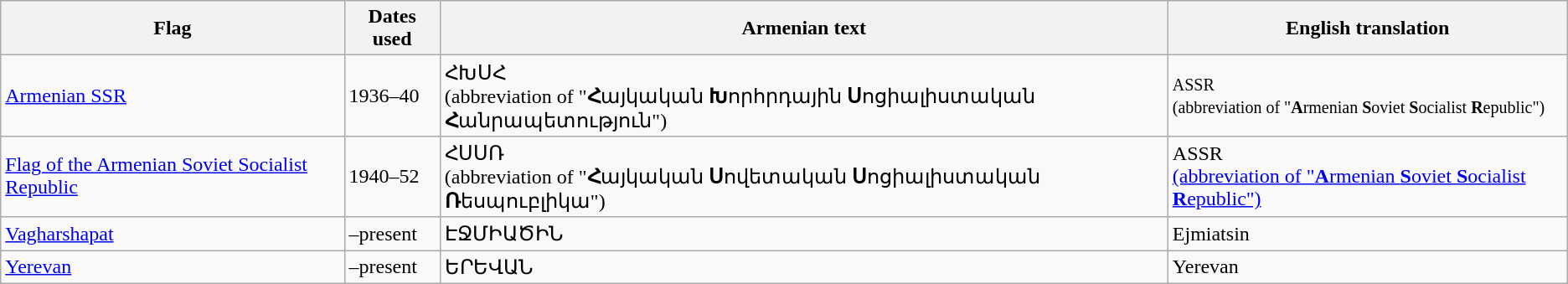<table class="wikitable sortable noresize">
<tr>
<th>Flag</th>
<th>Dates used</th>
<th>Armenian text</th>
<th>English translation</th>
</tr>
<tr>
<td> <a href='#'>Armenian SSR</a></td>
<td>1936–40</td>
<td>ՀԽՍՀ<br>(abbreviation of "<strong>Հ</strong>այկական <strong>Խ</strong>որհրդային <strong>Ս</strong>ոցիալիստական <strong>Հ</strong>անրապետություն")</td>
<td><small>ASSR<br>(abbreviation of "<strong>A</strong>rmenian <strong>S</strong>oviet <strong>S</strong>ocialist <strong>R</strong>epublic")</small></td>
</tr>
<tr>
<td> <a href='#'>Flag of the Armenian Soviet Socialist Republic</a></td>
<td>1940–52</td>
<td>ՀՍՍՌ<br>(abbreviation of "<strong>Հ</strong>այկական <strong>Ս</strong>ովետական <strong>Ս</strong>ոցիալիստական <strong>Ռ</strong>եսպուբլիկա")</td>
<td>ASSR<br><a href='#'>(abbreviation of "<strong>A</strong>rmenian <strong>S</strong>oviet <strong>S</strong>ocialist <strong>R</strong>epublic")</a></td>
</tr>
<tr>
<td> <a href='#'>Vagharshapat</a></td>
<td>–present</td>
<td>ԷՋՄԻԱԾԻՆ</td>
<td>Ejmiatsin</td>
</tr>
<tr>
<td> <a href='#'>Yerevan</a></td>
<td>–present</td>
<td>ԵՐԵՎԱՆ</td>
<td>Yerevan</td>
</tr>
</table>
